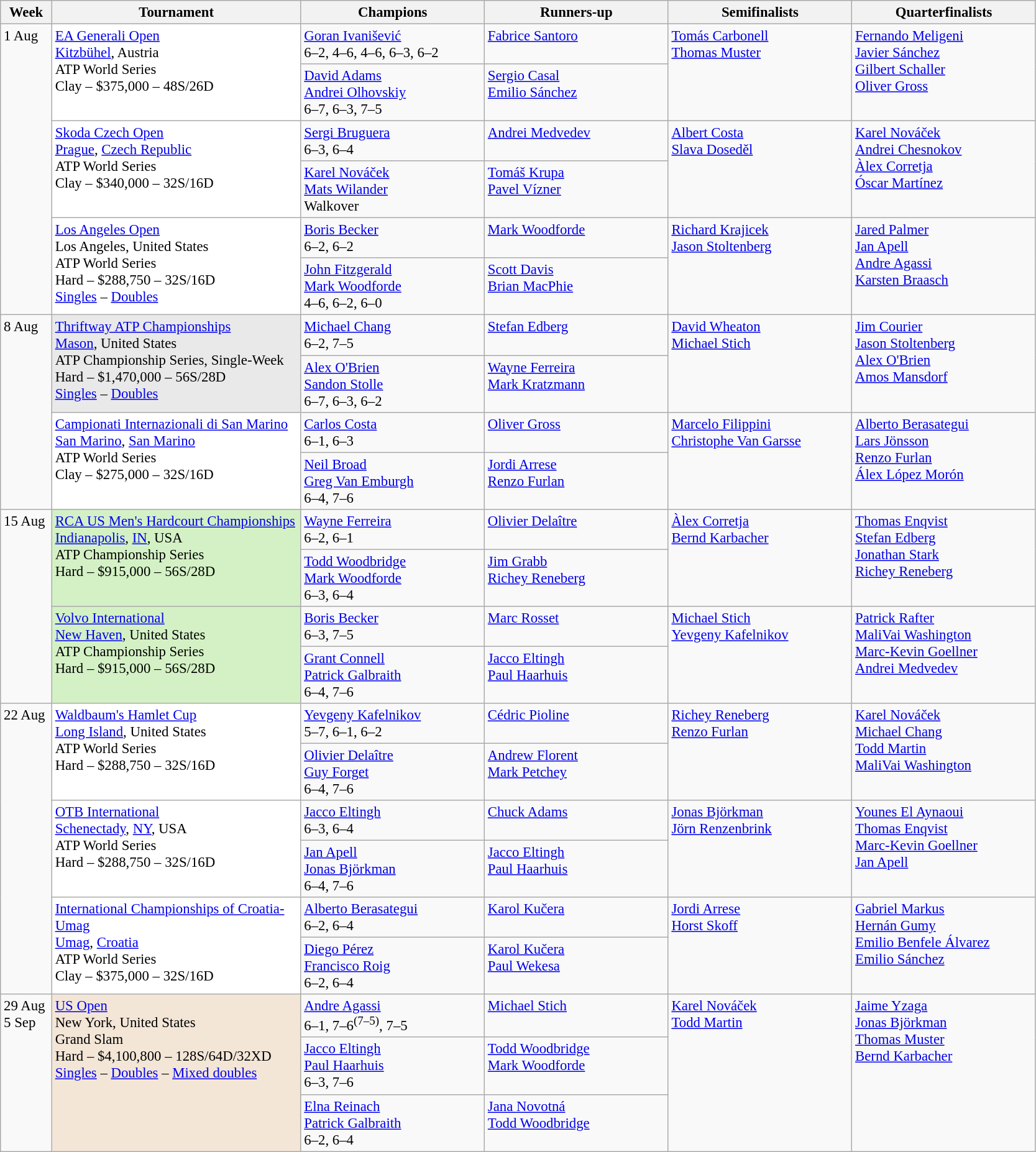<table class=wikitable style=font-size:95%>
<tr>
<th style="width:48px;">Week</th>
<th style="width:260px;">Tournament</th>
<th style="width:190px;">Champions</th>
<th style="width:190px;">Runners-up</th>
<th style="width:190px;">Semifinalists</th>
<th style="width:190px;">Quarterfinalists</th>
</tr>
<tr valign=top>
<td rowspan=6>1 Aug</td>
<td style="background:#FFF;" rowspan=2><a href='#'>EA Generali Open</a><br> <a href='#'>Kitzbühel</a>, Austria<br>ATP World Series<br>Clay – $375,000 – 48S/26D</td>
<td> <a href='#'>Goran Ivanišević</a><br> 6–2, 4–6, 4–6, 6–3, 6–2</td>
<td> <a href='#'>Fabrice Santoro</a></td>
<td rowspan=2> <a href='#'>Tomás Carbonell</a><br> <a href='#'>Thomas Muster</a></td>
<td rowspan=2> <a href='#'>Fernando Meligeni</a><br> <a href='#'>Javier Sánchez</a><br> <a href='#'>Gilbert Schaller</a><br> <a href='#'>Oliver Gross</a></td>
</tr>
<tr valign=top>
<td> <a href='#'>David Adams</a><br> <a href='#'>Andrei Olhovskiy</a><br> 6–7, 6–3, 7–5</td>
<td> <a href='#'>Sergio Casal</a><br> <a href='#'>Emilio Sánchez</a></td>
</tr>
<tr valign=top>
<td style="background:#FFF;" rowspan=2><a href='#'>Skoda Czech Open</a><br> <a href='#'>Prague</a>, <a href='#'>Czech Republic</a><br>ATP World Series<br>Clay – $340,000 – 32S/16D</td>
<td> <a href='#'>Sergi Bruguera</a><br> 6–3, 6–4</td>
<td> <a href='#'>Andrei Medvedev</a></td>
<td rowspan=2> <a href='#'>Albert Costa</a><br> <a href='#'>Slava Doseděl</a></td>
<td rowspan=2> <a href='#'>Karel Nováček</a><br> <a href='#'>Andrei Chesnokov</a><br> <a href='#'>Àlex Corretja</a><br> <a href='#'>Óscar Martínez</a></td>
</tr>
<tr valign=top>
<td> <a href='#'>Karel Nováček</a><br> <a href='#'>Mats Wilander</a><br> Walkover</td>
<td> <a href='#'>Tomáš Krupa</a><br> <a href='#'>Pavel Vízner</a></td>
</tr>
<tr valign=top>
<td style="background:#FFF;" rowspan=2><a href='#'>Los Angeles Open</a><br> Los Angeles, United States<br>ATP World Series<br>Hard – $288,750 – 32S/16D <br> <a href='#'>Singles</a> – <a href='#'>Doubles</a></td>
<td> <a href='#'>Boris Becker</a><br> 6–2, 6–2</td>
<td> <a href='#'>Mark Woodforde</a></td>
<td rowspan=2> <a href='#'>Richard Krajicek</a><br> <a href='#'>Jason Stoltenberg</a></td>
<td rowspan=2> <a href='#'>Jared Palmer</a><br> <a href='#'>Jan Apell</a><br> <a href='#'>Andre Agassi</a><br> <a href='#'>Karsten Braasch</a></td>
</tr>
<tr valign=top>
<td> <a href='#'>John Fitzgerald</a><br> <a href='#'>Mark Woodforde</a><br> 4–6, 6–2, 6–0</td>
<td> <a href='#'>Scott Davis</a><br> <a href='#'>Brian MacPhie</a></td>
</tr>
<tr valign=top>
<td rowspan=4>8 Aug</td>
<td bgcolor="#E9E9E9" rowspan=2><a href='#'>Thriftway ATP Championships</a><br> <a href='#'>Mason</a>, United States<br>ATP Championship Series, Single-Week<br>Hard – $1,470,000 – 56S/28D <br> <a href='#'>Singles</a> – <a href='#'>Doubles</a></td>
<td> <a href='#'>Michael Chang</a><br> 6–2, 7–5</td>
<td> <a href='#'>Stefan Edberg</a></td>
<td rowspan=2> <a href='#'>David Wheaton</a><br> <a href='#'>Michael Stich</a></td>
<td rowspan=2> <a href='#'>Jim Courier</a><br> <a href='#'>Jason Stoltenberg</a><br> <a href='#'>Alex O'Brien</a><br> <a href='#'>Amos Mansdorf</a></td>
</tr>
<tr valign=top>
<td> <a href='#'>Alex O'Brien</a><br> <a href='#'>Sandon Stolle</a><br> 6–7, 6–3, 6–2</td>
<td> <a href='#'>Wayne Ferreira</a><br> <a href='#'>Mark Kratzmann</a></td>
</tr>
<tr valign=top>
<td style="background:#FFF;" rowspan=2><a href='#'>Campionati Internazionali di San Marino</a><br> <a href='#'>San Marino</a>, <a href='#'>San Marino</a><br>ATP World Series<br>Clay – $275,000 – 32S/16D</td>
<td> <a href='#'>Carlos Costa</a><br> 6–1, 6–3</td>
<td> <a href='#'>Oliver Gross</a></td>
<td rowspan=2> <a href='#'>Marcelo Filippini</a><br> <a href='#'>Christophe Van Garsse</a></td>
<td rowspan=2> <a href='#'>Alberto Berasategui</a><br> <a href='#'>Lars Jönsson</a><br> <a href='#'>Renzo Furlan</a><br> <a href='#'>Álex López Morón</a></td>
</tr>
<tr valign=top>
<td> <a href='#'>Neil Broad</a><br> <a href='#'>Greg Van Emburgh</a><br> 6–4, 7–6</td>
<td> <a href='#'>Jordi Arrese</a><br> <a href='#'>Renzo Furlan</a></td>
</tr>
<tr valign=top>
<td rowspan=4>15 Aug</td>
<td bgcolor="#D4F1C5" rowspan=2><a href='#'>RCA US Men's Hardcourt Championships</a><br> <a href='#'>Indianapolis</a>, <a href='#'>IN</a>, USA<br>ATP Championship Series<br>Hard – $915,000 – 56S/28D</td>
<td> <a href='#'>Wayne Ferreira</a><br> 6–2, 6–1</td>
<td> <a href='#'>Olivier Delaître</a></td>
<td rowspan=2> <a href='#'>Àlex Corretja</a><br> <a href='#'>Bernd Karbacher</a></td>
<td rowspan=2> <a href='#'>Thomas Enqvist</a><br> <a href='#'>Stefan Edberg</a><br> <a href='#'>Jonathan Stark</a><br> <a href='#'>Richey Reneberg</a></td>
</tr>
<tr valign=top>
<td> <a href='#'>Todd Woodbridge</a><br> <a href='#'>Mark Woodforde</a><br> 6–3, 6–4</td>
<td> <a href='#'>Jim Grabb</a><br> <a href='#'>Richey Reneberg</a></td>
</tr>
<tr valign=top>
<td bgcolor="#D4F1C5" rowspan=2><a href='#'>Volvo International</a><br> <a href='#'>New Haven</a>, United States<br>ATP Championship Series<br>Hard – $915,000 – 56S/28D</td>
<td> <a href='#'>Boris Becker</a><br> 6–3, 7–5</td>
<td> <a href='#'>Marc Rosset</a></td>
<td rowspan=2> <a href='#'>Michael Stich</a><br> <a href='#'>Yevgeny Kafelnikov</a></td>
<td rowspan=2> <a href='#'>Patrick Rafter</a><br> <a href='#'>MaliVai Washington</a><br> <a href='#'>Marc-Kevin Goellner</a><br> <a href='#'>Andrei Medvedev</a></td>
</tr>
<tr valign=top>
<td> <a href='#'>Grant Connell</a><br> <a href='#'>Patrick Galbraith</a><br> 6–4, 7–6</td>
<td> <a href='#'>Jacco Eltingh</a><br> <a href='#'>Paul Haarhuis</a></td>
</tr>
<tr valign=top>
<td rowspan=6>22 Aug</td>
<td style="background:#FFF;" rowspan=2><a href='#'>Waldbaum's Hamlet Cup</a><br> <a href='#'>Long Island</a>, United States<br>ATP World Series<br>Hard – $288,750 – 32S/16D</td>
<td> <a href='#'>Yevgeny Kafelnikov</a><br> 5–7, 6–1, 6–2</td>
<td> <a href='#'>Cédric Pioline</a></td>
<td rowspan=2> <a href='#'>Richey Reneberg</a><br> <a href='#'>Renzo Furlan</a></td>
<td rowspan=2> <a href='#'>Karel Nováček</a><br> <a href='#'>Michael Chang</a><br> <a href='#'>Todd Martin</a><br> <a href='#'>MaliVai Washington</a></td>
</tr>
<tr valign=top>
<td> <a href='#'>Olivier Delaître</a><br> <a href='#'>Guy Forget</a><br> 6–4, 7–6</td>
<td> <a href='#'>Andrew Florent</a><br> <a href='#'>Mark Petchey</a></td>
</tr>
<tr valign=top>
<td style="background:#FFF;" rowspan=2><a href='#'>OTB International</a><br> <a href='#'>Schenectady</a>, <a href='#'>NY</a>, USA<br>ATP World Series<br>Hard – $288,750 – 32S/16D</td>
<td> <a href='#'>Jacco Eltingh</a><br> 6–3, 6–4</td>
<td> <a href='#'>Chuck Adams</a></td>
<td rowspan=2> <a href='#'>Jonas Björkman</a><br> <a href='#'>Jörn Renzenbrink</a></td>
<td rowspan=2> <a href='#'>Younes El Aynaoui</a><br> <a href='#'>Thomas Enqvist</a><br> <a href='#'>Marc-Kevin Goellner</a><br> <a href='#'>Jan Apell</a></td>
</tr>
<tr valign=top>
<td> <a href='#'>Jan Apell</a><br> <a href='#'>Jonas Björkman</a><br> 6–4, 7–6</td>
<td> <a href='#'>Jacco Eltingh</a><br> <a href='#'>Paul Haarhuis</a></td>
</tr>
<tr valign=top>
<td style="background:#FFF;" rowspan=2><a href='#'>International Championships of Croatia-Umag</a><br> <a href='#'>Umag</a>, <a href='#'>Croatia</a><br>ATP World Series<br>Clay – $375,000 – 32S/16D</td>
<td> <a href='#'>Alberto Berasategui</a><br> 6–2, 6–4</td>
<td> <a href='#'>Karol Kučera</a></td>
<td rowspan=2> <a href='#'>Jordi Arrese</a><br> <a href='#'>Horst Skoff</a></td>
<td rowspan=2> <a href='#'>Gabriel Markus</a><br> <a href='#'>Hernán Gumy</a><br> <a href='#'>Emilio Benfele Álvarez</a><br> <a href='#'>Emilio Sánchez</a></td>
</tr>
<tr valign=top>
<td> <a href='#'>Diego Pérez</a><br> <a href='#'>Francisco Roig</a><br> 6–2, 6–4</td>
<td> <a href='#'>Karol Kučera</a><br> <a href='#'>Paul Wekesa</a></td>
</tr>
<tr valign=top>
<td rowspan=3>29 Aug<br>5 Sep</td>
<td bgcolor="#F3E6D7" rowspan=3><a href='#'>US Open</a><br> New York, United States<br>Grand Slam<br>Hard – $4,100,800 – 128S/64D/32XD <br> <a href='#'>Singles</a> – <a href='#'>Doubles</a> – <a href='#'>Mixed doubles</a></td>
<td> <a href='#'>Andre Agassi</a><br>6–1, 7–6<sup>(7–5)</sup>, 7–5</td>
<td> <a href='#'>Michael Stich</a></td>
<td rowspan=3> <a href='#'>Karel Nováček</a> <br>  <a href='#'>Todd Martin</a></td>
<td rowspan=3> <a href='#'>Jaime Yzaga</a> <br>  <a href='#'>Jonas Björkman</a> <br>  <a href='#'>Thomas Muster</a> <br>  <a href='#'>Bernd Karbacher</a></td>
</tr>
<tr valign=top>
<td> <a href='#'>Jacco Eltingh</a><br> <a href='#'>Paul Haarhuis</a><br> 6–3, 7–6</td>
<td> <a href='#'>Todd Woodbridge</a><br> <a href='#'>Mark Woodforde</a></td>
</tr>
<tr valign=top>
<td> <a href='#'>Elna Reinach</a><br> <a href='#'>Patrick Galbraith</a><br> 6–2, 6–4</td>
<td> <a href='#'>Jana Novotná</a><br> <a href='#'>Todd Woodbridge</a></td>
</tr>
</table>
